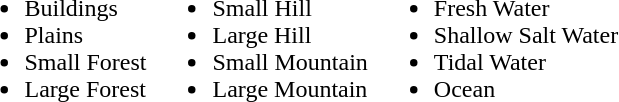<table>
<tr>
<td><br><ul><li>Buildings</li><li>Plains</li><li>Small Forest</li><li>Large Forest</li></ul></td>
<td><br><ul><li>Small Hill</li><li>Large Hill</li><li>Small Mountain</li><li>Large Mountain</li></ul></td>
<td><br><ul><li>Fresh Water</li><li>Shallow Salt Water</li><li>Tidal Water</li><li>Ocean</li></ul></td>
</tr>
</table>
